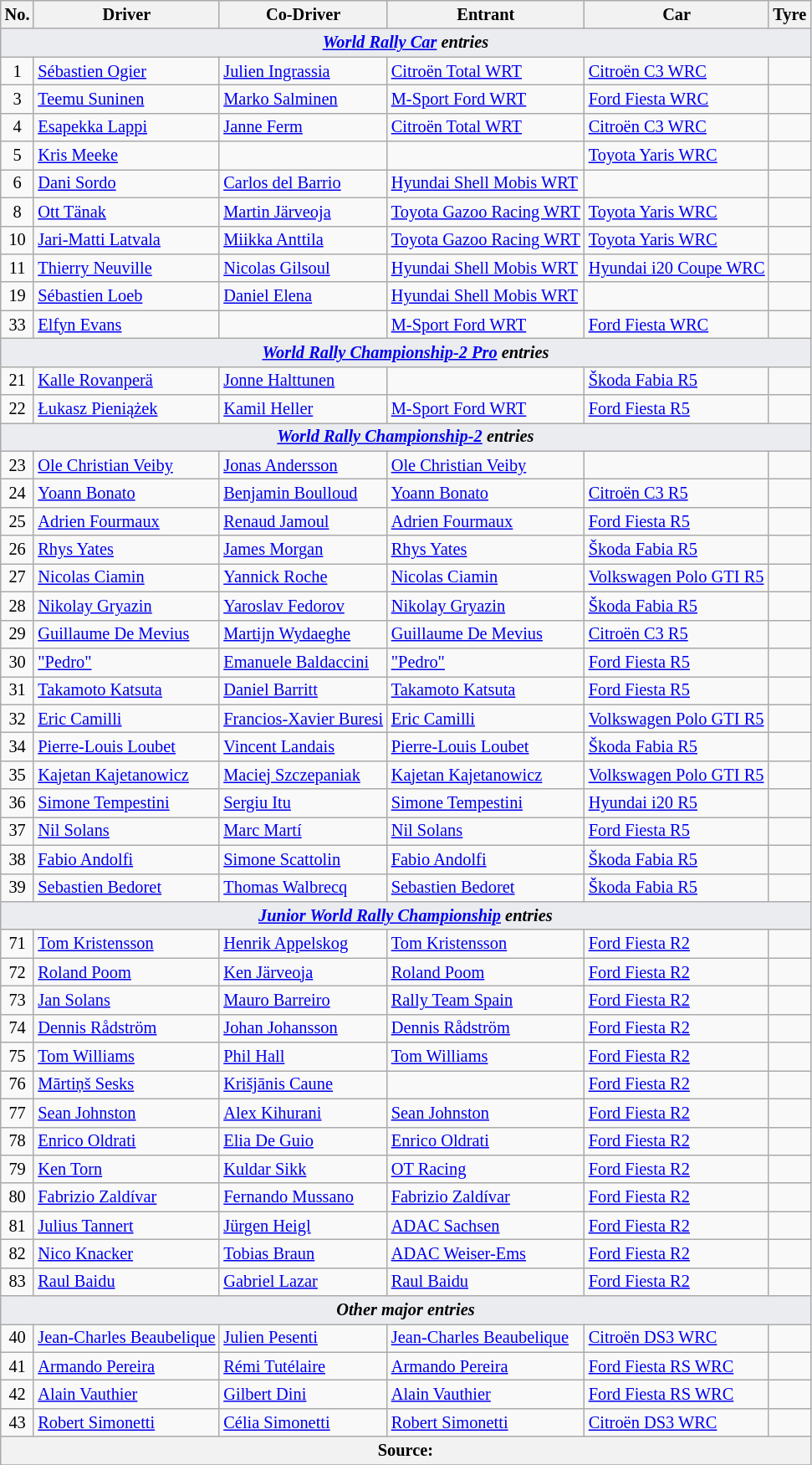<table class="wikitable" style="font-size: 85%;">
<tr>
<th>No.</th>
<th>Driver</th>
<th>Co-Driver</th>
<th>Entrant</th>
<th>Car</th>
<th>Tyre</th>
</tr>
<tr>
<td style="background-color:#EAECF0; text-align:center" colspan="6"><strong><em><a href='#'>World Rally Car</a> entries</em></strong></td>
</tr>
<tr>
<td align="center">1</td>
<td> <a href='#'>Sébastien Ogier</a></td>
<td> <a href='#'>Julien Ingrassia</a></td>
<td> <a href='#'>Citroën Total WRT</a></td>
<td><a href='#'>Citroën C3 WRC</a></td>
<td align="center"></td>
</tr>
<tr>
<td align="center">3</td>
<td> <a href='#'>Teemu Suninen</a></td>
<td> <a href='#'>Marko Salminen</a></td>
<td> <a href='#'>M-Sport Ford WRT</a></td>
<td><a href='#'>Ford Fiesta WRC</a></td>
<td align="center"></td>
</tr>
<tr>
<td align="center">4</td>
<td> <a href='#'>Esapekka Lappi</a></td>
<td> <a href='#'>Janne Ferm</a></td>
<td> <a href='#'>Citroën Total WRT</a></td>
<td><a href='#'>Citroën C3 WRC</a></td>
<td align="center"></td>
</tr>
<tr>
<td align="center">5</td>
<td> <a href='#'>Kris Meeke</a></td>
<td></td>
<td></td>
<td><a href='#'>Toyota Yaris WRC</a></td>
<td align="center"></td>
</tr>
<tr>
<td align="center">6</td>
<td> <a href='#'>Dani Sordo</a></td>
<td> <a href='#'>Carlos del Barrio</a></td>
<td> <a href='#'>Hyundai Shell Mobis WRT</a></td>
<td></td>
<td align="center"></td>
</tr>
<tr>
<td align="center">8</td>
<td> <a href='#'>Ott Tänak</a></td>
<td> <a href='#'>Martin Järveoja</a></td>
<td> <a href='#'>Toyota Gazoo Racing WRT</a></td>
<td><a href='#'>Toyota Yaris WRC</a></td>
<td align="center"></td>
</tr>
<tr>
<td align="center">10</td>
<td> <a href='#'>Jari-Matti Latvala</a></td>
<td> <a href='#'>Miikka Anttila</a></td>
<td> <a href='#'>Toyota Gazoo Racing WRT</a></td>
<td><a href='#'>Toyota Yaris WRC</a></td>
<td align="center"></td>
</tr>
<tr>
<td align="center">11</td>
<td> <a href='#'>Thierry Neuville</a></td>
<td> <a href='#'>Nicolas Gilsoul</a></td>
<td> <a href='#'>Hyundai Shell Mobis WRT</a></td>
<td><a href='#'>Hyundai i20 Coupe WRC</a></td>
<td align="center"></td>
</tr>
<tr>
<td align="center">19</td>
<td> <a href='#'>Sébastien Loeb</a></td>
<td> <a href='#'>Daniel Elena</a></td>
<td> <a href='#'>Hyundai Shell Mobis WRT</a></td>
<td></td>
<td align="center"></td>
</tr>
<tr>
<td align="center">33</td>
<td> <a href='#'>Elfyn Evans</a></td>
<td></td>
<td> <a href='#'>M-Sport Ford WRT</a></td>
<td><a href='#'>Ford Fiesta WRC</a></td>
<td align="center"></td>
</tr>
<tr>
<td style="background-color:#EAECF0; text-align:center" colspan="6"><strong><em><a href='#'>World Rally Championship-2 Pro</a> entries</em></strong></td>
</tr>
<tr>
<td align="center">21</td>
<td> <a href='#'>Kalle Rovanperä</a></td>
<td> <a href='#'>Jonne Halttunen</a></td>
<td></td>
<td><a href='#'>Škoda Fabia R5</a></td>
<td align="center"></td>
</tr>
<tr>
<td align="center">22</td>
<td> <a href='#'>Łukasz Pieniążek</a></td>
<td> <a href='#'>Kamil Heller</a></td>
<td> <a href='#'>M-Sport Ford WRT</a></td>
<td><a href='#'>Ford Fiesta R5</a></td>
<td align="center"></td>
</tr>
<tr>
<td style="background-color:#EAECF0; text-align:center" colspan="6"><strong><em><a href='#'>World Rally Championship-2</a> entries</em></strong></td>
</tr>
<tr>
<td align="center">23</td>
<td> <a href='#'>Ole Christian Veiby</a></td>
<td> <a href='#'>Jonas Andersson</a></td>
<td> <a href='#'>Ole Christian Veiby</a></td>
<td></td>
<td align="center"></td>
</tr>
<tr>
<td align="center">24</td>
<td> <a href='#'>Yoann Bonato</a></td>
<td> <a href='#'>Benjamin Boulloud</a></td>
<td> <a href='#'>Yoann Bonato</a></td>
<td><a href='#'>Citroën C3 R5</a></td>
<td align="center"></td>
</tr>
<tr>
<td align="center">25</td>
<td> <a href='#'>Adrien Fourmaux</a></td>
<td> <a href='#'>Renaud Jamoul</a></td>
<td> <a href='#'>Adrien Fourmaux</a></td>
<td><a href='#'>Ford Fiesta R5</a></td>
<td align="center"></td>
</tr>
<tr>
<td align="center">26</td>
<td> <a href='#'>Rhys Yates</a></td>
<td> <a href='#'>James Morgan</a></td>
<td> <a href='#'>Rhys Yates</a></td>
<td><a href='#'>Škoda Fabia R5</a></td>
<td align="center"></td>
</tr>
<tr>
<td align="center">27</td>
<td> <a href='#'>Nicolas Ciamin</a></td>
<td> <a href='#'>Yannick Roche</a></td>
<td> <a href='#'>Nicolas Ciamin</a></td>
<td><a href='#'>Volkswagen Polo GTI R5</a></td>
<td align="center"></td>
</tr>
<tr>
<td align="center">28</td>
<td> <a href='#'>Nikolay Gryazin</a></td>
<td> <a href='#'>Yaroslav Fedorov</a></td>
<td> <a href='#'>Nikolay Gryazin</a></td>
<td><a href='#'>Škoda Fabia R5</a></td>
<td align="center"></td>
</tr>
<tr>
<td align="center">29</td>
<td nowrap> <a href='#'>Guillaume De Mevius</a></td>
<td> <a href='#'>Martijn Wydaeghe</a></td>
<td> <a href='#'>Guillaume De Mevius</a></td>
<td><a href='#'>Citroën C3 R5</a></td>
<td align="center"></td>
</tr>
<tr>
<td align="center">30</td>
<td> <a href='#'>"Pedro"</a></td>
<td nowrap> <a href='#'>Emanuele Baldaccini</a></td>
<td> <a href='#'>"Pedro"</a></td>
<td><a href='#'>Ford Fiesta R5</a></td>
<td align="center"></td>
</tr>
<tr>
<td align="center">31</td>
<td> <a href='#'>Takamoto Katsuta</a></td>
<td> <a href='#'>Daniel Barritt</a></td>
<td> <a href='#'>Takamoto Katsuta</a></td>
<td><a href='#'>Ford Fiesta R5</a></td>
<td align="center"></td>
</tr>
<tr>
<td align="center">32</td>
<td> <a href='#'>Eric Camilli</a></td>
<td nowrap> <a href='#'>Francios-Xavier Buresi</a></td>
<td> <a href='#'>Eric Camilli</a></td>
<td><a href='#'>Volkswagen Polo GTI R5</a></td>
<td align="center"></td>
</tr>
<tr>
<td align="center">34</td>
<td> <a href='#'>Pierre-Louis Loubet</a></td>
<td> <a href='#'>Vincent Landais</a></td>
<td> <a href='#'>Pierre-Louis Loubet</a></td>
<td><a href='#'>Škoda Fabia R5</a></td>
<td align="center"></td>
</tr>
<tr>
<td align="center">35</td>
<td> <a href='#'>Kajetan Kajetanowicz</a></td>
<td nowrap> <a href='#'>Maciej Szczepaniak</a></td>
<td> <a href='#'>Kajetan Kajetanowicz</a></td>
<td><a href='#'>Volkswagen Polo GTI R5</a></td>
<td align="center"></td>
</tr>
<tr>
<td align="center">36</td>
<td> <a href='#'>Simone Tempestini</a></td>
<td> <a href='#'>Sergiu Itu</a></td>
<td> <a href='#'>Simone Tempestini</a></td>
<td><a href='#'>Hyundai i20 R5</a></td>
<td align="center"></td>
</tr>
<tr>
<td align="center">37</td>
<td> <a href='#'>Nil Solans</a></td>
<td> <a href='#'>Marc Martí</a></td>
<td> <a href='#'>Nil Solans</a></td>
<td><a href='#'>Ford Fiesta R5</a></td>
<td align="center"></td>
</tr>
<tr>
<td align="center">38</td>
<td> <a href='#'>Fabio Andolfi</a></td>
<td> <a href='#'>Simone Scattolin</a></td>
<td> <a href='#'>Fabio Andolfi</a></td>
<td><a href='#'>Škoda Fabia R5</a></td>
<td align="center"></td>
</tr>
<tr>
<td align="center">39</td>
<td> <a href='#'>Sebastien Bedoret</a></td>
<td> <a href='#'>Thomas Walbrecq</a></td>
<td> <a href='#'>Sebastien Bedoret</a></td>
<td><a href='#'>Škoda Fabia R5</a></td>
<td align="center"></td>
</tr>
<tr>
<td style="background-color:#EAECF0; text-align:center" colspan="6"><strong><em><a href='#'>Junior World Rally Championship</a> entries</em></strong></td>
</tr>
<tr>
<td align="center">71</td>
<td> <a href='#'>Tom Kristensson</a></td>
<td> <a href='#'>Henrik Appelskog</a></td>
<td> <a href='#'>Tom Kristensson</a></td>
<td><a href='#'>Ford Fiesta R2</a></td>
<td align="center"></td>
</tr>
<tr>
<td align="center">72</td>
<td> <a href='#'>Roland Poom</a></td>
<td> <a href='#'>Ken Järveoja</a></td>
<td> <a href='#'>Roland Poom</a></td>
<td><a href='#'>Ford Fiesta R2</a></td>
<td align="center"></td>
</tr>
<tr>
<td align="center">73</td>
<td> <a href='#'>Jan Solans</a></td>
<td> <a href='#'>Mauro Barreiro</a></td>
<td> <a href='#'>Rally Team Spain</a></td>
<td><a href='#'>Ford Fiesta R2</a></td>
<td align="center"></td>
</tr>
<tr>
<td align="center">74</td>
<td> <a href='#'>Dennis Rådström</a></td>
<td> <a href='#'>Johan Johansson</a></td>
<td> <a href='#'>Dennis Rådström</a></td>
<td><a href='#'>Ford Fiesta R2</a></td>
<td align="center"></td>
</tr>
<tr>
<td align="center">75</td>
<td> <a href='#'>Tom Williams</a></td>
<td> <a href='#'>Phil Hall</a></td>
<td> <a href='#'>Tom Williams</a></td>
<td><a href='#'>Ford Fiesta R2</a></td>
<td align="center"></td>
</tr>
<tr>
<td align="center">76</td>
<td> <a href='#'>Mārtiņš Sesks</a></td>
<td> <a href='#'>Krišjānis Caune</a></td>
<td></td>
<td><a href='#'>Ford Fiesta R2</a></td>
<td align="center"></td>
</tr>
<tr>
<td align="center">77</td>
<td> <a href='#'>Sean Johnston</a></td>
<td> <a href='#'>Alex Kihurani</a></td>
<td> <a href='#'>Sean Johnston</a></td>
<td><a href='#'>Ford Fiesta R2</a></td>
<td align="center"></td>
</tr>
<tr>
<td align="center">78</td>
<td> <a href='#'>Enrico Oldrati</a></td>
<td> <a href='#'>Elia De Guio</a></td>
<td> <a href='#'>Enrico Oldrati</a></td>
<td><a href='#'>Ford Fiesta R2</a></td>
<td align="center"></td>
</tr>
<tr>
<td align="center">79</td>
<td> <a href='#'>Ken Torn</a></td>
<td> <a href='#'>Kuldar Sikk</a></td>
<td> <a href='#'>OT Racing</a></td>
<td><a href='#'>Ford Fiesta R2</a></td>
<td align="center"></td>
</tr>
<tr>
<td align="center">80</td>
<td> <a href='#'>Fabrizio Zaldívar</a></td>
<td> <a href='#'>Fernando Mussano</a></td>
<td> <a href='#'>Fabrizio Zaldívar</a></td>
<td><a href='#'>Ford Fiesta R2</a></td>
<td align="center"></td>
</tr>
<tr>
<td align="center">81</td>
<td> <a href='#'>Julius Tannert</a></td>
<td> <a href='#'>Jürgen Heigl</a></td>
<td> <a href='#'>ADAC Sachsen</a></td>
<td><a href='#'>Ford Fiesta R2</a></td>
<td align="center"></td>
</tr>
<tr>
<td align="center">82</td>
<td> <a href='#'>Nico Knacker</a></td>
<td> <a href='#'>Tobias Braun</a></td>
<td> <a href='#'>ADAC Weiser-Ems</a></td>
<td><a href='#'>Ford Fiesta R2</a></td>
<td align="center"></td>
</tr>
<tr>
<td align="center">83</td>
<td> <a href='#'>Raul Baidu</a></td>
<td> <a href='#'>Gabriel Lazar</a></td>
<td> <a href='#'>Raul Baidu</a></td>
<td><a href='#'>Ford Fiesta R2</a></td>
<td align="center"></td>
</tr>
<tr>
<td style="background-color:#EAECF0; text-align:center" colspan="6"><strong><em>Other major entries</em></strong></td>
</tr>
<tr>
<td align="center">40</td>
<td nowrap> <a href='#'>Jean-Charles Beaubelique</a></td>
<td> <a href='#'>Julien Pesenti</a></td>
<td> <a href='#'>Jean-Charles Beaubelique</a></td>
<td><a href='#'>Citroën DS3 WRC</a></td>
<td align="center"></td>
</tr>
<tr>
<td align="center">41</td>
<td> <a href='#'>Armando Pereira</a></td>
<td> <a href='#'>Rémi Tutélaire</a></td>
<td> <a href='#'>Armando Pereira</a></td>
<td><a href='#'>Ford Fiesta RS WRC</a></td>
<td align="center"></td>
</tr>
<tr>
<td align="center">42</td>
<td> <a href='#'>Alain Vauthier</a></td>
<td> <a href='#'>Gilbert Dini</a></td>
<td> <a href='#'>Alain Vauthier</a></td>
<td><a href='#'>Ford Fiesta RS WRC</a></td>
<td align="center"></td>
</tr>
<tr>
<td align="center">43</td>
<td> <a href='#'>Robert Simonetti</a></td>
<td> <a href='#'>Célia Simonetti</a></td>
<td> <a href='#'>Robert Simonetti</a></td>
<td><a href='#'>Citroën DS3 WRC</a></td>
<td align="center"></td>
</tr>
<tr>
<th colspan="6">Source:</th>
</tr>
<tr>
</tr>
</table>
